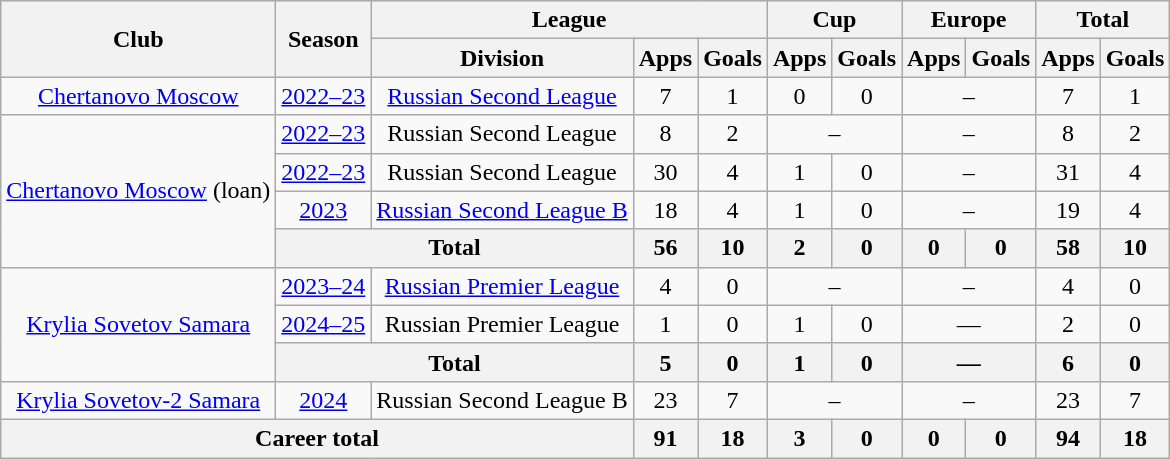<table class="wikitable" style="text-align: center;">
<tr>
<th rowspan="2">Club</th>
<th rowspan="2">Season</th>
<th colspan="3">League</th>
<th colspan="2">Cup</th>
<th colspan="2">Europe</th>
<th colspan="2">Total</th>
</tr>
<tr>
<th>Division</th>
<th>Apps</th>
<th>Goals</th>
<th>Apps</th>
<th>Goals</th>
<th>Apps</th>
<th>Goals</th>
<th>Apps</th>
<th>Goals</th>
</tr>
<tr>
<td><a href='#'>Chertanovo Moscow</a></td>
<td><a href='#'>2022–23</a></td>
<td><a href='#'>Russian Second League</a></td>
<td>7</td>
<td>1</td>
<td>0</td>
<td>0</td>
<td colspan=2>–</td>
<td>7</td>
<td>1</td>
</tr>
<tr>
<td rowspan="4"><a href='#'>Chertanovo Moscow</a> (loan)</td>
<td><a href='#'>2022–23</a></td>
<td>Russian Second League</td>
<td>8</td>
<td>2</td>
<td colspan=2>–</td>
<td colspan=2>–</td>
<td>8</td>
<td>2</td>
</tr>
<tr>
<td><a href='#'>2022–23</a></td>
<td>Russian Second League</td>
<td>30</td>
<td>4</td>
<td>1</td>
<td>0</td>
<td colspan=2>–</td>
<td>31</td>
<td>4</td>
</tr>
<tr>
<td><a href='#'>2023</a></td>
<td><a href='#'>Russian Second League B</a></td>
<td>18</td>
<td>4</td>
<td>1</td>
<td>0</td>
<td colspan=2>–</td>
<td>19</td>
<td>4</td>
</tr>
<tr>
<th colspan=2>Total</th>
<th>56</th>
<th>10</th>
<th>2</th>
<th>0</th>
<th>0</th>
<th>0</th>
<th>58</th>
<th>10</th>
</tr>
<tr>
<td rowspan="3"><a href='#'>Krylia Sovetov Samara</a></td>
<td><a href='#'>2023–24</a></td>
<td><a href='#'>Russian Premier League</a></td>
<td>4</td>
<td>0</td>
<td colspan=2>–</td>
<td colspan=2>–</td>
<td>4</td>
<td>0</td>
</tr>
<tr>
<td><a href='#'>2024–25</a></td>
<td>Russian Premier League</td>
<td>1</td>
<td>0</td>
<td>1</td>
<td>0</td>
<td colspan="2">—</td>
<td>2</td>
<td>0</td>
</tr>
<tr>
<th colspan="2">Total</th>
<th>5</th>
<th>0</th>
<th>1</th>
<th>0</th>
<th colspan="2">—</th>
<th>6</th>
<th>0</th>
</tr>
<tr>
<td><a href='#'>Krylia Sovetov-2 Samara</a></td>
<td><a href='#'>2024</a></td>
<td>Russian Second League B</td>
<td>23</td>
<td>7</td>
<td colspan=2>–</td>
<td colspan=2>–</td>
<td>23</td>
<td>7</td>
</tr>
<tr>
<th colspan="3">Career total</th>
<th>91</th>
<th>18</th>
<th>3</th>
<th>0</th>
<th>0</th>
<th>0</th>
<th>94</th>
<th>18</th>
</tr>
</table>
